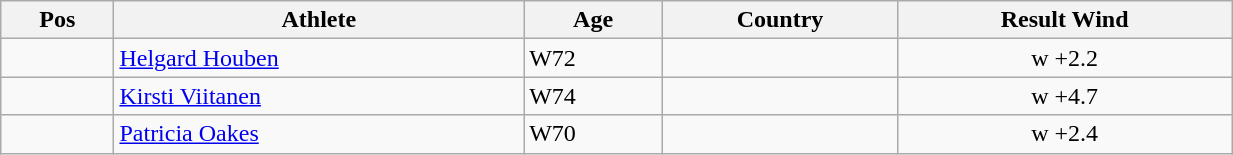<table class="wikitable"  style="text-align:center; width:65%;">
<tr>
<th>Pos</th>
<th>Athlete</th>
<th>Age</th>
<th>Country</th>
<th>Result Wind</th>
</tr>
<tr>
<td align=center></td>
<td align=left><a href='#'>Helgard Houben</a></td>
<td align=left>W72</td>
<td align=left></td>
<td>w +2.2</td>
</tr>
<tr>
<td align=center></td>
<td align=left><a href='#'>Kirsti Viitanen</a></td>
<td align=left>W74</td>
<td align=left></td>
<td>w +4.7</td>
</tr>
<tr>
<td align=center></td>
<td align=left><a href='#'>Patricia Oakes</a></td>
<td align=left>W70</td>
<td align=left></td>
<td>w +2.4</td>
</tr>
</table>
